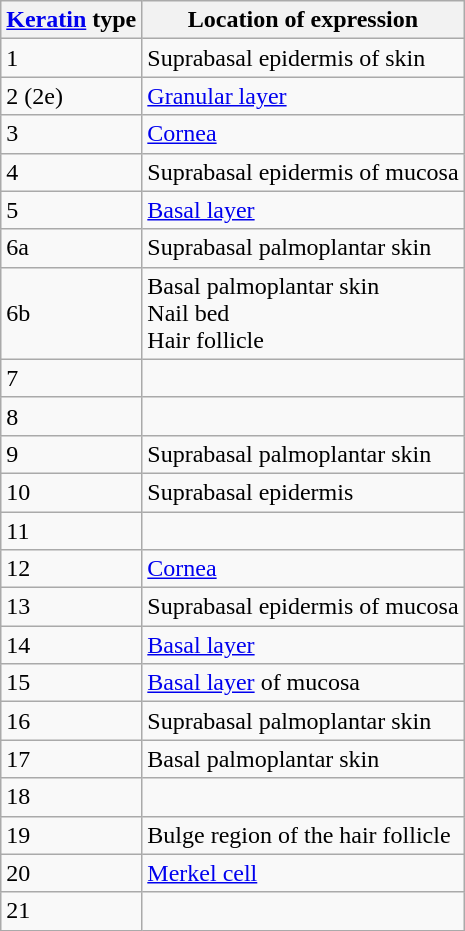<table class="wikitable">
<tr>
<th><a href='#'>Keratin</a> type</th>
<th>Location of expression</th>
</tr>
<tr>
<td>1</td>
<td>Suprabasal epidermis of skin</td>
</tr>
<tr>
<td>2 (2e)</td>
<td><a href='#'>Granular layer</a></td>
</tr>
<tr>
<td>3</td>
<td><a href='#'>Cornea</a></td>
</tr>
<tr>
<td>4</td>
<td>Suprabasal epidermis of mucosa</td>
</tr>
<tr>
<td>5</td>
<td><a href='#'>Basal layer</a></td>
</tr>
<tr>
<td>6a</td>
<td>Suprabasal palmoplantar skin</td>
</tr>
<tr>
<td>6b</td>
<td>Basal palmoplantar skin<br>Nail bed<br>Hair follicle</td>
</tr>
<tr>
<td>7</td>
<td></td>
</tr>
<tr>
<td>8</td>
<td></td>
</tr>
<tr>
<td>9</td>
<td>Suprabasal palmoplantar skin</td>
</tr>
<tr>
<td>10</td>
<td>Suprabasal epidermis</td>
</tr>
<tr>
<td>11</td>
<td></td>
</tr>
<tr>
<td>12</td>
<td><a href='#'>Cornea</a></td>
</tr>
<tr>
<td>13</td>
<td>Suprabasal epidermis of mucosa</td>
</tr>
<tr>
<td>14</td>
<td><a href='#'>Basal layer</a></td>
</tr>
<tr>
<td>15</td>
<td><a href='#'>Basal layer</a> of mucosa</td>
</tr>
<tr>
<td>16</td>
<td>Suprabasal palmoplantar skin</td>
</tr>
<tr>
<td>17</td>
<td>Basal palmoplantar skin</td>
</tr>
<tr>
<td>18</td>
<td></td>
</tr>
<tr>
<td>19</td>
<td>Bulge region of the hair follicle</td>
</tr>
<tr>
<td>20</td>
<td><a href='#'>Merkel cell</a></td>
</tr>
<tr>
<td>21</td>
<td></td>
</tr>
</table>
